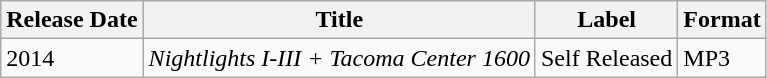<table class="wikitable">
<tr>
<th>Release Date</th>
<th>Title</th>
<th>Label</th>
<th>Format</th>
</tr>
<tr>
<td>2014</td>
<td><em>Nightlights I-III + Tacoma Center 1600</em></td>
<td>Self Released</td>
<td>MP3</td>
</tr>
</table>
